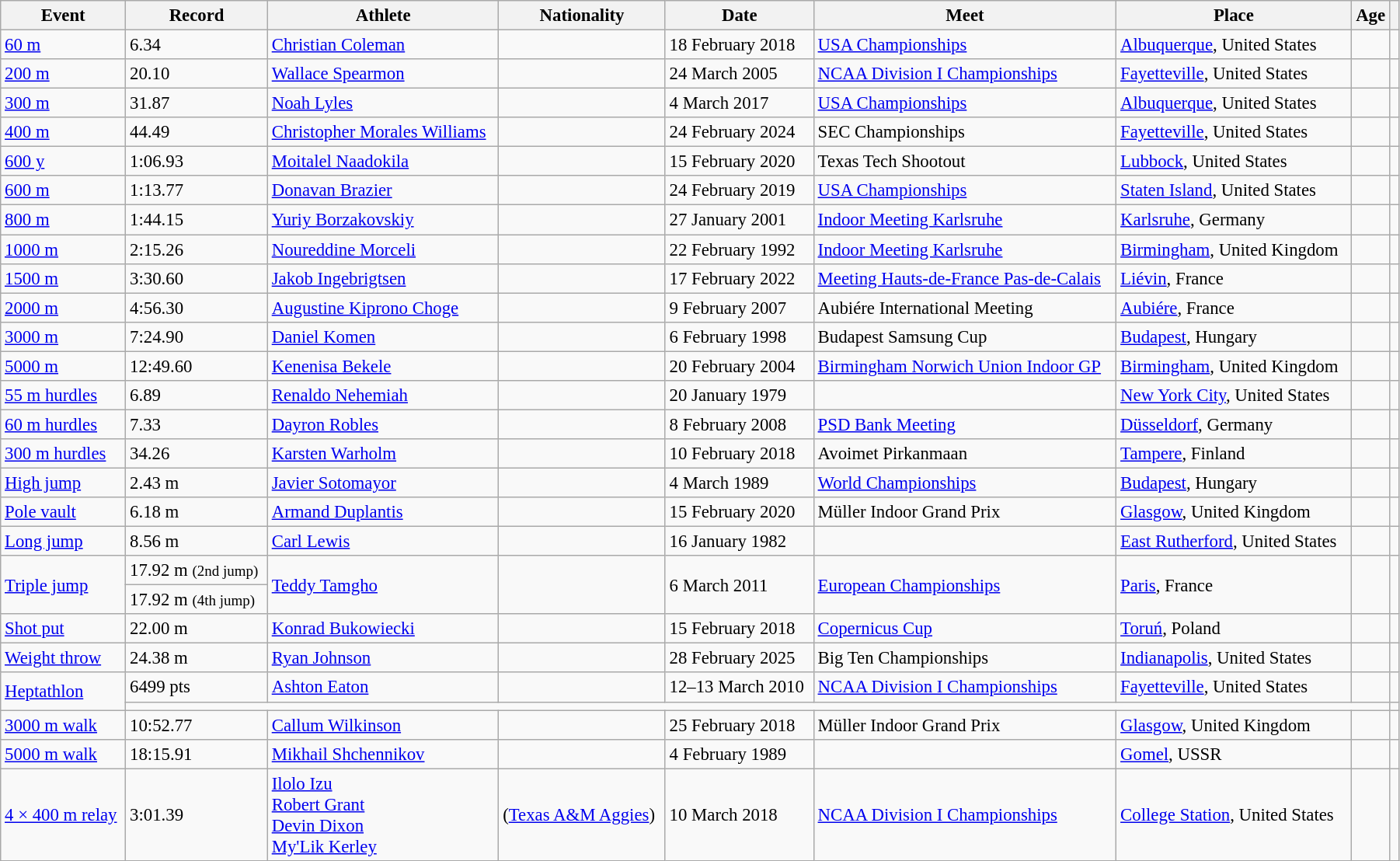<table class="wikitable" style="font-size:95%; width: 95%;">
<tr>
<th>Event</th>
<th>Record</th>
<th>Athlete</th>
<th>Nationality</th>
<th>Date</th>
<th>Meet</th>
<th>Place</th>
<th>Age</th>
<th></th>
</tr>
<tr>
<td><a href='#'>60 m</a></td>
<td>6.34 </td>
<td><a href='#'>Christian Coleman</a></td>
<td></td>
<td>18 February 2018</td>
<td><a href='#'>USA Championships</a></td>
<td><a href='#'>Albuquerque</a>, United States</td>
<td></td>
<td></td>
</tr>
<tr>
<td><a href='#'>200 m</a></td>
<td>20.10</td>
<td><a href='#'>Wallace Spearmon</a></td>
<td></td>
<td>24 March 2005</td>
<td><a href='#'>NCAA Division I Championships</a></td>
<td><a href='#'>Fayetteville</a>, United States</td>
<td></td>
<td></td>
</tr>
<tr>
<td><a href='#'>300 m</a></td>
<td>31.87 </td>
<td><a href='#'>Noah Lyles</a></td>
<td></td>
<td>4 March 2017</td>
<td><a href='#'>USA Championships</a></td>
<td><a href='#'>Albuquerque</a>, United States</td>
<td></td>
<td></td>
</tr>
<tr>
<td><a href='#'>400 m</a></td>
<td>44.49</td>
<td><a href='#'>Christopher Morales Williams</a></td>
<td></td>
<td>24 February 2024</td>
<td>SEC Championships</td>
<td><a href='#'>Fayetteville</a>, United States</td>
<td></td>
<td></td>
</tr>
<tr>
<td><a href='#'>600 y</a></td>
<td>1:06.93</td>
<td><a href='#'>Moitalel Naadokila</a></td>
<td></td>
<td>15 February 2020</td>
<td>Texas Tech Shootout</td>
<td><a href='#'>Lubbock</a>, United States</td>
<td></td>
<td></td>
</tr>
<tr>
<td><a href='#'>600 m</a></td>
<td>1:13.77</td>
<td><a href='#'>Donavan Brazier</a></td>
<td></td>
<td>24 February 2019</td>
<td><a href='#'>USA Championships</a></td>
<td><a href='#'>Staten Island</a>, United States</td>
<td></td>
<td></td>
</tr>
<tr>
<td><a href='#'>800 m</a></td>
<td>1:44.15</td>
<td><a href='#'>Yuriy Borzakovskiy</a></td>
<td></td>
<td>27 January 2001</td>
<td><a href='#'>Indoor Meeting Karlsruhe</a></td>
<td><a href='#'>Karlsruhe</a>, Germany</td>
<td></td>
<td></td>
</tr>
<tr>
<td><a href='#'>1000 m</a></td>
<td>2:15.26</td>
<td><a href='#'>Noureddine Morceli</a></td>
<td></td>
<td>22 February 1992</td>
<td><a href='#'>Indoor Meeting Karlsruhe</a></td>
<td><a href='#'>Birmingham</a>, United Kingdom</td>
<td></td>
<td></td>
</tr>
<tr>
<td><a href='#'>1500 m</a></td>
<td>3:30.60</td>
<td><a href='#'>Jakob Ingebrigtsen</a></td>
<td></td>
<td>17 February 2022</td>
<td><a href='#'>Meeting Hauts-de-France Pas-de-Calais</a></td>
<td><a href='#'>Liévin</a>, France</td>
<td></td>
<td></td>
</tr>
<tr>
<td><a href='#'>2000 m</a></td>
<td>4:56.30</td>
<td><a href='#'>Augustine Kiprono Choge</a></td>
<td></td>
<td>9 February 2007</td>
<td>Aubiére International Meeting</td>
<td><a href='#'>Aubiére</a>, France</td>
<td></td>
<td></td>
</tr>
<tr>
<td><a href='#'>3000 m</a></td>
<td>7:24.90</td>
<td><a href='#'>Daniel Komen</a></td>
<td></td>
<td>6 February 1998</td>
<td>Budapest Samsung Cup</td>
<td><a href='#'>Budapest</a>, Hungary</td>
<td></td>
<td></td>
</tr>
<tr>
<td><a href='#'>5000 m</a></td>
<td>12:49.60</td>
<td><a href='#'>Kenenisa Bekele</a></td>
<td></td>
<td>20 February 2004</td>
<td><a href='#'>Birmingham Norwich Union Indoor GP</a></td>
<td><a href='#'>Birmingham</a>, United Kingdom</td>
<td></td>
<td></td>
</tr>
<tr>
<td><a href='#'>55 m hurdles</a></td>
<td>6.89</td>
<td><a href='#'>Renaldo Nehemiah</a></td>
<td></td>
<td>20 January 1979</td>
<td></td>
<td><a href='#'>New York City</a>, United States</td>
<td></td>
<td></td>
</tr>
<tr>
<td><a href='#'>60 m hurdles</a></td>
<td>7.33</td>
<td><a href='#'>Dayron Robles</a></td>
<td></td>
<td>8 February 2008</td>
<td><a href='#'>PSD Bank Meeting</a></td>
<td><a href='#'>Düsseldorf</a>, Germany</td>
<td></td>
<td></td>
</tr>
<tr>
<td><a href='#'>300 m hurdles</a></td>
<td>34.26  </td>
<td><a href='#'>Karsten Warholm</a></td>
<td></td>
<td>10 February 2018</td>
<td>Avoimet Pirkanmaan</td>
<td><a href='#'>Tampere</a>, Finland</td>
<td></td>
<td></td>
</tr>
<tr>
<td><a href='#'>High jump</a></td>
<td>2.43 m</td>
<td><a href='#'>Javier Sotomayor</a></td>
<td></td>
<td>4 March 1989</td>
<td><a href='#'>World Championships</a></td>
<td><a href='#'>Budapest</a>, Hungary</td>
<td></td>
<td></td>
</tr>
<tr>
<td><a href='#'>Pole vault</a></td>
<td>6.18 m</td>
<td><a href='#'>Armand Duplantis</a></td>
<td></td>
<td>15 February 2020</td>
<td>Müller Indoor Grand Prix</td>
<td><a href='#'>Glasgow</a>, United Kingdom</td>
<td></td>
<td></td>
</tr>
<tr>
<td><a href='#'>Long jump</a></td>
<td>8.56 m</td>
<td><a href='#'>Carl Lewis</a></td>
<td></td>
<td>16 January 1982</td>
<td></td>
<td><a href='#'>East Rutherford</a>, United States</td>
<td></td>
<td></td>
</tr>
<tr>
<td rowspan=2><a href='#'>Triple jump</a></td>
<td>17.92 m <small>(2nd jump)</small></td>
<td rowspan=2><a href='#'>Teddy Tamgho</a></td>
<td rowspan=2></td>
<td rowspan=2>6 March 2011</td>
<td rowspan=2><a href='#'>European Championships</a></td>
<td rowspan=2><a href='#'>Paris</a>, France</td>
<td rowspan=2></td>
<td rowspan=2></td>
</tr>
<tr>
<td>17.92 m <small>(4th jump)</small></td>
</tr>
<tr>
<td><a href='#'>Shot put</a></td>
<td>22.00 m</td>
<td><a href='#'>Konrad Bukowiecki</a></td>
<td></td>
<td>15 February 2018</td>
<td><a href='#'>Copernicus Cup</a></td>
<td><a href='#'>Toruń</a>, Poland</td>
<td></td>
<td></td>
</tr>
<tr>
<td><a href='#'>Weight throw</a></td>
<td>24.38 m</td>
<td><a href='#'>Ryan Johnson</a></td>
<td></td>
<td>28 February 2025</td>
<td>Big Ten Championships</td>
<td><a href='#'>Indianapolis</a>, United States</td>
<td></td>
<td></td>
</tr>
<tr>
<td rowspan=2><a href='#'>Heptathlon</a></td>
<td>6499 pts</td>
<td><a href='#'>Ashton Eaton</a></td>
<td></td>
<td>12–13 March 2010</td>
<td><a href='#'>NCAA Division I Championships</a></td>
<td><a href='#'>Fayetteville</a>, United States</td>
<td></td>
<td></td>
</tr>
<tr>
<td colspan=7></td>
<td></td>
</tr>
<tr>
<td><a href='#'>3000 m walk</a></td>
<td>10:52.77</td>
<td><a href='#'>Callum Wilkinson</a></td>
<td></td>
<td>25 February 2018</td>
<td>Müller Indoor Grand Prix</td>
<td><a href='#'>Glasgow</a>, United Kingdom</td>
<td></td>
<td></td>
</tr>
<tr>
<td><a href='#'>5000 m walk</a></td>
<td>18:15.91</td>
<td><a href='#'>Mikhail Shchennikov</a></td>
<td></td>
<td>4 February 1989</td>
<td></td>
<td><a href='#'>Gomel</a>, USSR</td>
<td></td>
<td></td>
</tr>
<tr>
<td><a href='#'>4 × 400 m relay</a></td>
<td>3:01.39</td>
<td><a href='#'>Ilolo Izu</a><br><a href='#'>Robert Grant</a><br><a href='#'>Devin Dixon</a><br><a href='#'>My'Lik Kerley</a></td>
<td> (<a href='#'>Texas A&M Aggies</a>)</td>
<td>10 March 2018</td>
<td><a href='#'>NCAA Division I Championships</a></td>
<td><a href='#'>College Station</a>, United States</td>
<td><br><br><br></td>
<td></td>
</tr>
</table>
